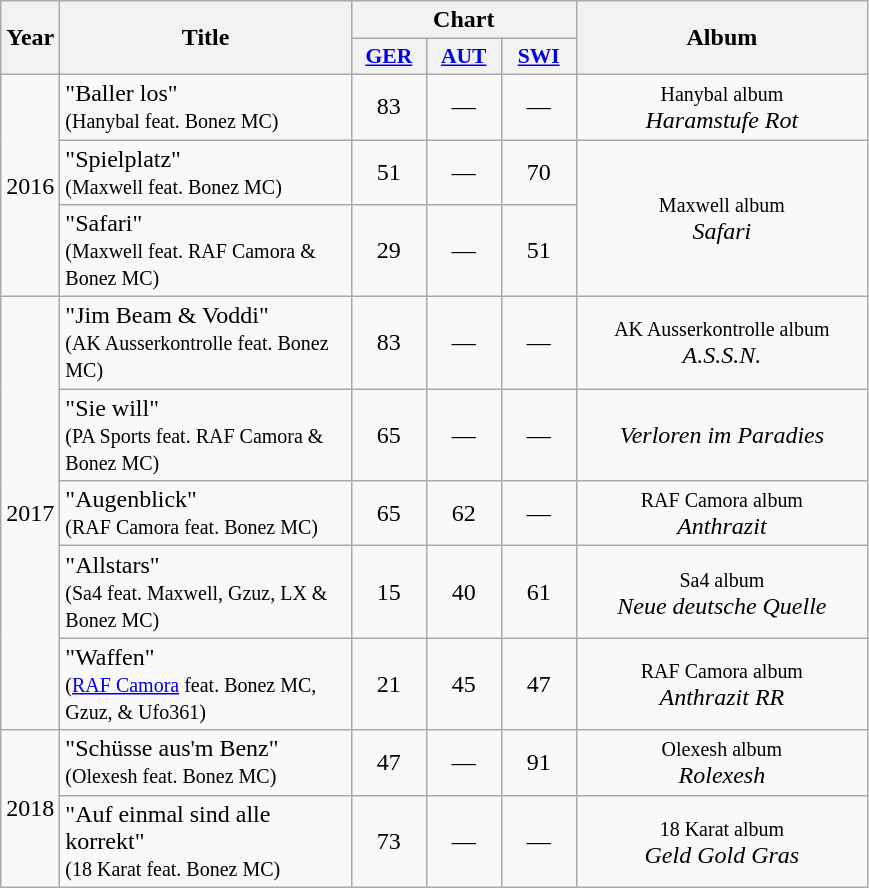<table class="wikitable">
<tr>
<th width="28" rowspan="2">Year</th>
<th width="187" rowspan="2">Title</th>
<th colspan="3">Chart</th>
<th width="187" rowspan="2">Album</th>
</tr>
<tr>
<th scope="col" style="width:3em;font-size:90%;"><a href='#'>GER</a><br></th>
<th scope="col" style="width:3em;font-size:90%;"><a href='#'>AUT</a><br></th>
<th scope="col" style="width:3em;font-size:90%;"><a href='#'>SWI</a><br></th>
</tr>
<tr>
<td rowspan="3">2016</td>
<td>"Baller los"<br><small>(Hanybal feat. Bonez MC)</small></td>
<td align="center">83</td>
<td align="center">—</td>
<td align="center">—</td>
<td align="center"><small>Hanybal album</small><br><em>Haramstufe Rot</em></td>
</tr>
<tr>
<td>"Spielplatz"<br><small>(Maxwell feat. Bonez MC)</small></td>
<td align="center">51</td>
<td align="center">—</td>
<td align="center">70</td>
<td align="center" rowspan="2"><small>Maxwell album</small><br><em>Safari</em></td>
</tr>
<tr>
<td>"Safari"<br><small>(Maxwell feat. RAF Camora & Bonez MC)</small></td>
<td align="center">29</td>
<td align="center">—</td>
<td align="center">51</td>
</tr>
<tr>
<td rowspan="5">2017</td>
<td>"Jim Beam & Voddi"<br><small>(AK Ausserkontrolle feat. Bonez MC)</small></td>
<td align="center">83</td>
<td align="center">—</td>
<td align="center">—</td>
<td align="center"><small>AK Ausserkontrolle album</small><br><em>A.S.S.N.</em></td>
</tr>
<tr>
<td>"Sie will"<br><small>(PA Sports feat. RAF Camora & Bonez MC)</small></td>
<td align="center">65</td>
<td align="center">—</td>
<td align="center">—</td>
<td align="center"><em>Verloren im Paradies</em></td>
</tr>
<tr>
<td>"Augenblick"<br><small>(RAF Camora feat. Bonez MC)</small></td>
<td align="center">65</td>
<td align="center">62</td>
<td align="center">—</td>
<td align="center"><small>RAF Camora album</small><br><em>Anthrazit</em></td>
</tr>
<tr>
<td>"Allstars"<br><small>(Sa4 feat. Maxwell, Gzuz, LX & Bonez MC)</small></td>
<td align="center">15</td>
<td align="center">40</td>
<td align="center">61</td>
<td align="center"><small>Sa4 album</small><br><em>Neue deutsche Quelle</em></td>
</tr>
<tr>
<td>"Waffen"<br><small>(<a href='#'>RAF Camora</a> feat. Bonez MC, Gzuz, & Ufo361)</small></td>
<td align="center">21</td>
<td align="center">45</td>
<td align="center">47</td>
<td align="center"><small>RAF Camora album</small><br><em>Anthrazit RR</em></td>
</tr>
<tr>
<td rowspan="2">2018</td>
<td>"Schüsse aus'm Benz"<br><small>(Olexesh feat. Bonez MC)</small></td>
<td align="center">47</td>
<td align="center">—</td>
<td align="center">91</td>
<td align="center"><small>Olexesh album</small><br><em>Rolexesh</em></td>
</tr>
<tr>
<td>"Auf einmal sind alle korrekt"<br><small>(18 Karat feat. Bonez MC)</small></td>
<td align="center">73</td>
<td align="center">—</td>
<td align="center">—</td>
<td align="center"><small>18 Karat album</small><br><em>Geld Gold Gras</em></td>
</tr>
</table>
